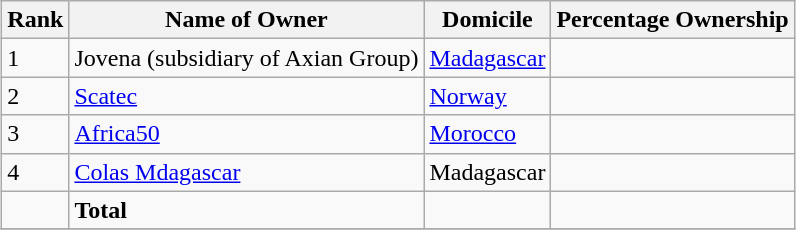<table class="wikitable sortable" style="margin: 0.5em auto">
<tr>
<th>Rank</th>
<th>Name of Owner</th>
<th>Domicile</th>
<th>Percentage Ownership</th>
</tr>
<tr>
<td>1</td>
<td>Jovena (subsidiary of Axian Group)</td>
<td><a href='#'>Madagascar</a></td>
<td></td>
</tr>
<tr>
<td>2</td>
<td><a href='#'>Scatec</a></td>
<td><a href='#'>Norway</a></td>
<td></td>
</tr>
<tr>
<td>3</td>
<td><a href='#'>Africa50</a></td>
<td><a href='#'>Morocco</a></td>
<td></td>
</tr>
<tr>
<td>4</td>
<td><a href='#'>Colas Mdagascar</a></td>
<td>Madagascar</td>
<td></td>
</tr>
<tr>
<td></td>
<td><strong>Total</strong></td>
<td></td>
<td></td>
</tr>
<tr>
</tr>
</table>
